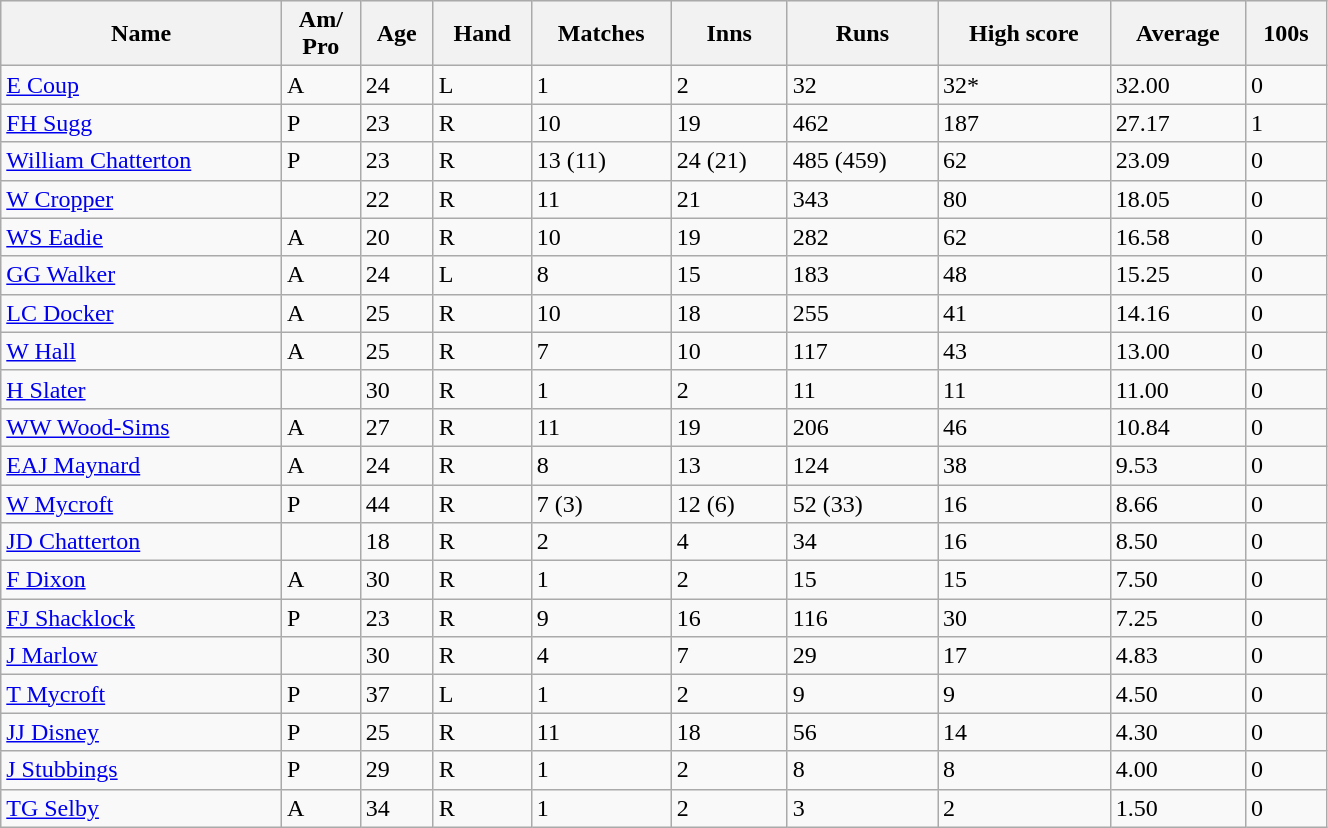<table class="wikitable sortable" width="70%">
<tr bgcolor="#efefef">
<th>Name</th>
<th>Am/<br>Pro</th>
<th>Age</th>
<th>Hand</th>
<th>Matches</th>
<th>Inns</th>
<th>Runs</th>
<th>High score</th>
<th>Average</th>
<th>100s</th>
</tr>
<tr>
<td><a href='#'>E Coup</a></td>
<td>A</td>
<td>24</td>
<td>L</td>
<td>1</td>
<td>2</td>
<td>32</td>
<td>32*</td>
<td>32.00</td>
<td>0</td>
</tr>
<tr>
<td><a href='#'>FH Sugg</a></td>
<td>P</td>
<td>23</td>
<td>R</td>
<td>10</td>
<td>19</td>
<td>462</td>
<td>187</td>
<td>27.17</td>
<td>1</td>
</tr>
<tr>
<td><a href='#'>William Chatterton</a></td>
<td>P</td>
<td>23</td>
<td>R</td>
<td>13 (11)</td>
<td>24 (21)</td>
<td>485 (459)</td>
<td>62</td>
<td>23.09</td>
<td>0</td>
</tr>
<tr>
<td><a href='#'>W Cropper</a></td>
<td></td>
<td>22</td>
<td>R</td>
<td>11</td>
<td>21</td>
<td>343</td>
<td>80</td>
<td>18.05</td>
<td>0</td>
</tr>
<tr>
<td><a href='#'>WS Eadie</a></td>
<td>A</td>
<td>20</td>
<td>R</td>
<td>10</td>
<td>19</td>
<td>282</td>
<td>62</td>
<td>16.58</td>
<td>0</td>
</tr>
<tr>
<td><a href='#'>GG Walker</a></td>
<td>A</td>
<td>24</td>
<td>L</td>
<td>8</td>
<td>15</td>
<td>183</td>
<td>48</td>
<td>15.25</td>
<td>0</td>
</tr>
<tr>
<td><a href='#'>LC Docker</a></td>
<td>A</td>
<td>25</td>
<td>R</td>
<td>10</td>
<td>18</td>
<td>255</td>
<td>41</td>
<td>14.16</td>
<td>0</td>
</tr>
<tr>
<td><a href='#'>W Hall</a></td>
<td>A</td>
<td>25</td>
<td>R</td>
<td>7</td>
<td>10</td>
<td>117</td>
<td>43</td>
<td>13.00</td>
<td>0</td>
</tr>
<tr>
<td><a href='#'>H Slater</a></td>
<td></td>
<td>30</td>
<td>R</td>
<td>1</td>
<td>2</td>
<td>11</td>
<td>11</td>
<td>11.00</td>
<td>0</td>
</tr>
<tr>
<td><a href='#'>WW Wood-Sims</a></td>
<td>A</td>
<td>27</td>
<td>R</td>
<td>11</td>
<td>19</td>
<td>206</td>
<td>46</td>
<td>10.84</td>
<td>0</td>
</tr>
<tr>
<td><a href='#'>EAJ Maynard</a></td>
<td>A</td>
<td>24</td>
<td>R</td>
<td>8</td>
<td>13</td>
<td>124</td>
<td>38</td>
<td>9.53</td>
<td>0</td>
</tr>
<tr>
<td><a href='#'>W Mycroft</a></td>
<td>P</td>
<td>44</td>
<td>R</td>
<td>7 (3)</td>
<td>12 (6)</td>
<td>52 (33)</td>
<td>16</td>
<td>8.66</td>
<td>0</td>
</tr>
<tr>
<td><a href='#'>JD Chatterton</a></td>
<td></td>
<td>18</td>
<td>R</td>
<td>2</td>
<td>4</td>
<td>34</td>
<td>16</td>
<td>8.50</td>
<td>0</td>
</tr>
<tr>
<td><a href='#'>F Dixon</a></td>
<td>A</td>
<td>30</td>
<td>R</td>
<td>1</td>
<td>2</td>
<td>15</td>
<td>15</td>
<td>7.50</td>
<td>0</td>
</tr>
<tr>
<td><a href='#'>FJ Shacklock</a></td>
<td>P</td>
<td>23</td>
<td>R</td>
<td>9</td>
<td>16</td>
<td>116</td>
<td>30</td>
<td>7.25</td>
<td>0</td>
</tr>
<tr>
<td><a href='#'>J Marlow</a></td>
<td></td>
<td>30</td>
<td>R</td>
<td>4</td>
<td>7</td>
<td>29</td>
<td>17</td>
<td>4.83</td>
<td>0</td>
</tr>
<tr>
<td><a href='#'>T Mycroft</a></td>
<td>P</td>
<td>37</td>
<td>L</td>
<td>1</td>
<td>2</td>
<td>9</td>
<td>9</td>
<td>4.50</td>
<td>0</td>
</tr>
<tr>
<td><a href='#'>JJ Disney</a></td>
<td>P</td>
<td>25</td>
<td>R</td>
<td>11</td>
<td>18</td>
<td>56</td>
<td>14</td>
<td>4.30</td>
<td>0</td>
</tr>
<tr>
<td><a href='#'>J Stubbings</a></td>
<td>P</td>
<td>29</td>
<td>R</td>
<td>1</td>
<td>2</td>
<td>8</td>
<td>8</td>
<td>4.00</td>
<td>0</td>
</tr>
<tr>
<td><a href='#'>TG Selby</a></td>
<td>A</td>
<td>34</td>
<td>R</td>
<td>1</td>
<td>2</td>
<td>3</td>
<td>2</td>
<td>1.50</td>
<td>0</td>
</tr>
</table>
